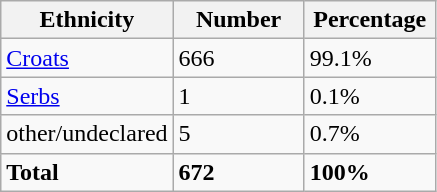<table class="wikitable">
<tr>
<th width="100px">Ethnicity</th>
<th width="80px">Number</th>
<th width="80px">Percentage</th>
</tr>
<tr>
<td><a href='#'>Croats</a></td>
<td>666</td>
<td>99.1%</td>
</tr>
<tr>
<td><a href='#'>Serbs</a></td>
<td>1</td>
<td>0.1%</td>
</tr>
<tr>
<td>other/undeclared</td>
<td>5</td>
<td>0.7%</td>
</tr>
<tr>
<td><strong>Total</strong></td>
<td><strong>672</strong></td>
<td><strong>100%</strong></td>
</tr>
</table>
